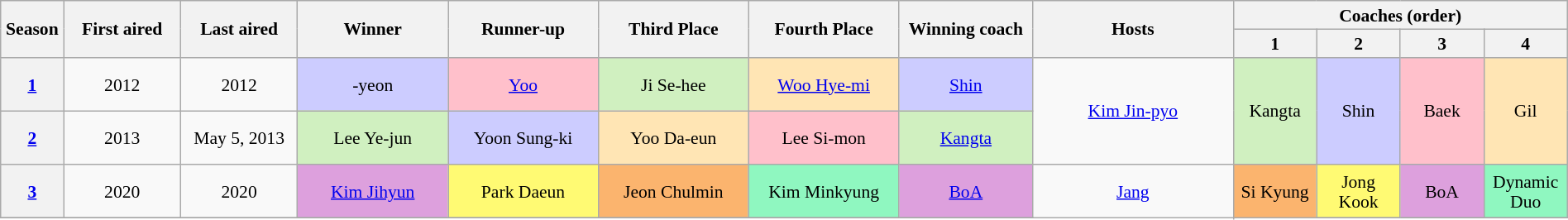<table class="wikitable" style="text-align:center; font-size:90%; line-height:16px; width:100%;">
<tr>
<th width="2%" rowspan="2" scope="col">Season</th>
<th width="7%" rowspan="2" scope="col">First aired</th>
<th width="7%" rowspan="2" scope="col">Last aired</th>
<th rowspan="2" scope="col" width="9%">Winner</th>
<th rowspan="2" scope="col" width="9%">Runner-up</th>
<th rowspan="2" scope="col" width="9%">Third Place</th>
<th rowspan="2" scope="col" width="9%">Fourth Place</th>
<th rowspan="2" scope="col" width="8%">Winning coach</th>
<th width="12%" rowspan="2" colspan="1" scope="col">Hosts</th>
<th colspan="4" scope="col" width="20%">Coaches (order)</th>
</tr>
<tr>
<th width="5%">1</th>
<th width="5%">2</th>
<th width="5%">3</th>
<th width="5%">4</th>
</tr>
<tr style="height:3em">
<th><a href='#'>1</a></th>
<td> 2012</td>
<td> 2012</td>
<td style="background:#ccf;">-yeon</td>
<td style="background:pink;"><a href='#'>Yoo </a></td>
<td style="background:#d0f0c0;">Ji Se-hee</td>
<td style="background:#ffe5b4;"><a href='#'>Woo Hye-mi</a></td>
<td style="background:#ccf;"><a href='#'>Shin </a></td>
<td rowspan="2" width="6%"><a href='#'>Kim Jin-pyo</a></td>
<td rowspan="2" style="background:#d0f0c0;">Kangta</td>
<td rowspan="2" style="background:#ccf;">Shin</td>
<td rowspan="2" style="background:pink;">Baek</td>
<td rowspan="2" style="background:#ffe5b4;">Gil</td>
</tr>
<tr style="height:3em">
<th><a href='#'>2</a></th>
<td> 2013</td>
<td>May 5, 2013</td>
<td style="background:#d0f0c0;">Lee Ye-jun</td>
<td style="background:#ccf;">Yoon Sung-ki</td>
<td style="background:#ffe5b4;">Yoo Da-eun</td>
<td style="background:pink;">Lee Si-mon</td>
<td style="background:#d0f0c0;"><a href='#'>Kangta</a></td>
</tr>
<tr style="height:3em">
<th><a href='#'>3</a></th>
<td> 2020</td>
<td> 2020</td>
<td style="background:#dda0dd;"><a href='#'>Kim Jihyun</a></td>
<td style="background:#fffa73;">Park Daeun</td>
<td style="background:#fbb46e;">Jeon Chulmin</td>
<td style="background:#8ff7c0;">Kim Minkyung</td>
<td style="background:#dda0dd;"><a href='#'>BoA</a></td>
<td rowspan="5"><a href='#'>Jang </a></td>
<td rowspan="2" style="background:#fbb46e;">Si Kyung</td>
<td style="background:#fffa73;">Jong Kook</td>
<td style="background:#dda0dd;">BoA</td>
<td style="background:#8ff7c0;">Dynamic Duo</td>
</tr>
<tr>
</tr>
</table>
